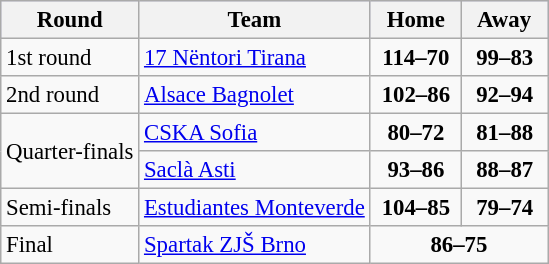<table class="wikitable" style="text-align: left; font-size:95%">
<tr bgcolor="#ccccff">
<th>Round</th>
<th>Team</th>
<th>  Home  </th>
<th>  Away  </th>
</tr>
<tr>
<td>1st round</td>
<td> <a href='#'>17 Nëntori Tirana</a></td>
<td align="center"><strong>114–70</strong></td>
<td align="center"><strong>99–83</strong></td>
</tr>
<tr>
<td>2nd round</td>
<td> <a href='#'>Alsace Bagnolet</a></td>
<td align="center"><strong>102–86</strong></td>
<td align="center"><strong>92–94</strong></td>
</tr>
<tr>
<td rowspan=2>Quarter-finals</td>
<td> <a href='#'>CSKA Sofia</a></td>
<td align="center"><strong>80–72</strong></td>
<td align="center"><strong>81–88</strong></td>
</tr>
<tr>
<td> <a href='#'>Saclà Asti</a></td>
<td align="center"><strong>93–86</strong></td>
<td align="center"><strong>88–87</strong></td>
</tr>
<tr>
<td>Semi-finals</td>
<td> <a href='#'>Estudiantes Monteverde</a></td>
<td align="center"><strong>104–85</strong></td>
<td align="center"><strong>79–74</strong></td>
</tr>
<tr>
<td>Final</td>
<td> <a href='#'>Spartak ZJŠ Brno</a></td>
<td colspan=2 align="center"><strong>86–75</strong></td>
</tr>
</table>
